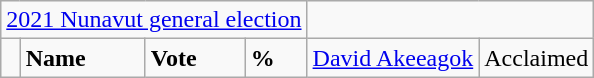<table class="wikitable">
<tr>
<td colspan=4 align=center><a href='#'>2021 Nunavut general election</a></td>
</tr>
<tr>
<td></td>
<td><strong>Name</strong></td>
<td><strong>Vote</strong></td>
<td><strong>%</strong><br></td>
<td><a href='#'>David Akeeagok</a></td>
<td colspan="2">Acclaimed</td>
</tr>
</table>
